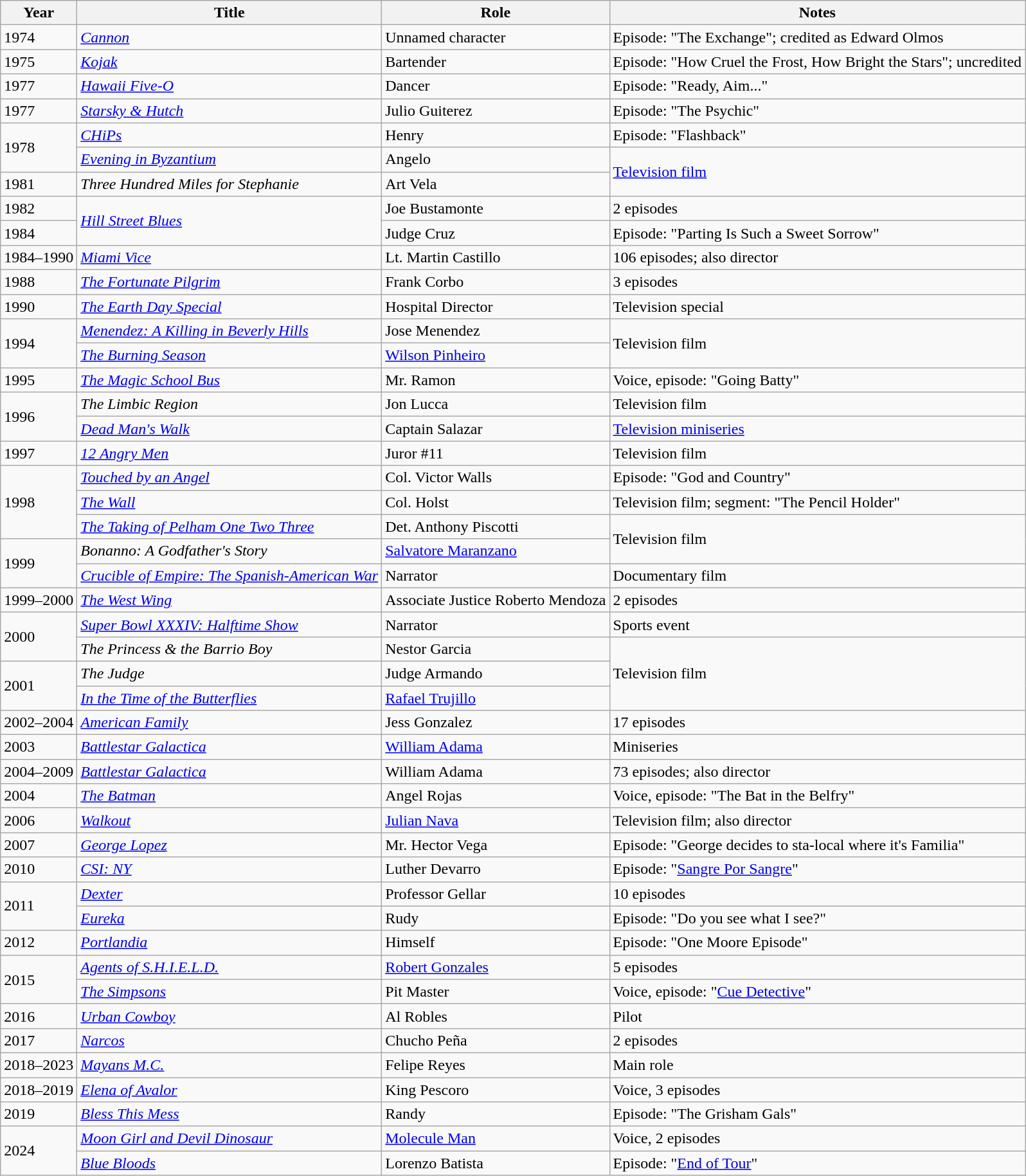<table class="wikitable sortable">
<tr>
<th>Year</th>
<th>Title</th>
<th>Role</th>
<th>Notes</th>
</tr>
<tr>
<td>1974</td>
<td><em><a href='#'>Cannon</a></em></td>
<td>Unnamed character</td>
<td>Episode: "The Exchange"; credited as Edward Olmos</td>
</tr>
<tr>
<td>1975</td>
<td><em><a href='#'>Kojak</a></em></td>
<td>Bartender</td>
<td>Episode: "How Cruel the Frost, How Bright the Stars"; uncredited</td>
</tr>
<tr>
<td>1977</td>
<td><em><a href='#'>Hawaii Five-O</a></em></td>
<td>Dancer</td>
<td>Episode: "Ready, Aim..."</td>
</tr>
<tr>
<td>1977</td>
<td><em><a href='#'>Starsky & Hutch</a></em></td>
<td>Julio Guiterez</td>
<td>Episode: "The Psychic"</td>
</tr>
<tr>
<td rowspan="2">1978</td>
<td><em><a href='#'>CHiPs</a></em></td>
<td>Henry</td>
<td>Episode: "Flashback"</td>
</tr>
<tr>
<td><em><a href='#'>Evening in Byzantium</a></em></td>
<td>Angelo</td>
<td rowspan="2"><a href='#'>Television film</a></td>
</tr>
<tr>
<td>1981</td>
<td><em>Three Hundred Miles for Stephanie</em></td>
<td>Art Vela</td>
</tr>
<tr>
<td>1982</td>
<td rowspan="2"><em><a href='#'>Hill Street Blues</a></em></td>
<td>Joe Bustamonte</td>
<td>2 episodes</td>
</tr>
<tr>
<td>1984</td>
<td>Judge Cruz</td>
<td>Episode: "Parting Is Such a Sweet Sorrow"</td>
</tr>
<tr>
<td>1984–1990</td>
<td><em><a href='#'>Miami Vice</a></em></td>
<td>Lt. Martin Castillo</td>
<td>106 episodes; also director</td>
</tr>
<tr>
<td>1988</td>
<td><em><a href='#'>The Fortunate Pilgrim</a></em></td>
<td>Frank Corbo</td>
<td>3 episodes</td>
</tr>
<tr>
<td>1990</td>
<td><em><a href='#'>The Earth Day Special</a></em></td>
<td>Hospital Director</td>
<td>Television special</td>
</tr>
<tr>
<td rowspan="2">1994</td>
<td><em><a href='#'>Menendez: A Killing in Beverly Hills</a></em></td>
<td>Jose Menendez</td>
<td rowspan="2">Television film</td>
</tr>
<tr>
<td><em><a href='#'>The Burning Season</a></em></td>
<td><a href='#'>Wilson Pinheiro</a></td>
</tr>
<tr>
<td>1995</td>
<td><em><a href='#'>The Magic School Bus</a></em></td>
<td>Mr. Ramon</td>
<td>Voice, episode: "Going Batty"</td>
</tr>
<tr>
<td rowspan="2">1996</td>
<td><em>The Limbic Region</em></td>
<td>Jon Lucca</td>
<td>Television film</td>
</tr>
<tr>
<td><em><a href='#'>Dead Man's Walk</a></em></td>
<td>Captain Salazar</td>
<td><a href='#'>Television miniseries</a></td>
</tr>
<tr>
<td>1997</td>
<td><em><a href='#'>12 Angry Men</a></em></td>
<td>Juror #11</td>
<td>Television film</td>
</tr>
<tr>
<td rowspan="3">1998</td>
<td><em><a href='#'>Touched by an Angel</a></em></td>
<td>Col. Victor Walls</td>
<td>Episode: "God and Country"</td>
</tr>
<tr>
<td><em><a href='#'>The Wall</a></em></td>
<td>Col. Holst</td>
<td>Television film; segment: "The Pencil Holder"</td>
</tr>
<tr>
<td><em><a href='#'>The Taking of Pelham One Two Three</a></em></td>
<td>Det. Anthony Piscotti</td>
<td rowspan="2">Television film</td>
</tr>
<tr>
<td rowspan="2">1999</td>
<td><em>Bonanno: A Godfather's Story</em></td>
<td><a href='#'>Salvatore Maranzano</a></td>
</tr>
<tr>
<td><em><a href='#'>Crucible of Empire: The Spanish-American War</a></em></td>
<td>Narrator</td>
<td>Documentary film</td>
</tr>
<tr>
<td>1999–2000</td>
<td><em><a href='#'>The West Wing</a></em></td>
<td>Associate Justice Roberto Mendoza</td>
<td>2 episodes</td>
</tr>
<tr>
<td rowspan="2">2000</td>
<td><em><a href='#'>Super Bowl XXXIV: Halftime Show</a></em></td>
<td>Narrator</td>
<td>Sports event</td>
</tr>
<tr>
<td><em>The Princess & the Barrio Boy</em></td>
<td>Nestor Garcia</td>
<td rowspan="3">Television film</td>
</tr>
<tr>
<td rowspan="2">2001</td>
<td><em>The Judge</em></td>
<td>Judge Armando</td>
</tr>
<tr>
<td><em><a href='#'>In the Time of the Butterflies</a></em></td>
<td><a href='#'>Rafael Trujillo</a></td>
</tr>
<tr>
<td>2002–2004</td>
<td><em><a href='#'>American Family</a></em></td>
<td>Jess Gonzalez</td>
<td>17 episodes</td>
</tr>
<tr>
<td>2003</td>
<td><em><a href='#'>Battlestar Galactica</a></em></td>
<td><a href='#'>William Adama</a></td>
<td>Miniseries</td>
</tr>
<tr>
<td>2004–2009</td>
<td><em><a href='#'>Battlestar Galactica</a></em></td>
<td>William Adama</td>
<td>73 episodes; also director</td>
</tr>
<tr>
<td>2004</td>
<td><em><a href='#'>The Batman</a></em></td>
<td>Angel Rojas</td>
<td>Voice, episode: "The Bat in the Belfry"</td>
</tr>
<tr>
<td>2006</td>
<td><em><a href='#'>Walkout</a></em></td>
<td><a href='#'>Julian Nava</a></td>
<td>Television film; also director</td>
</tr>
<tr>
<td>2007</td>
<td><em><a href='#'>George Lopez</a></em></td>
<td>Mr. Hector Vega</td>
<td>Episode: "George decides to sta-local where it's Familia"</td>
</tr>
<tr>
<td>2010</td>
<td><em><a href='#'>CSI: NY</a></em></td>
<td>Luther Devarro</td>
<td>Episode: "<a href='#'>Sangre Por Sangre</a>"</td>
</tr>
<tr>
<td rowspan="2">2011</td>
<td><em><a href='#'>Dexter</a></em></td>
<td>Professor Gellar</td>
<td>10 episodes</td>
</tr>
<tr>
<td><em><a href='#'>Eureka</a></em></td>
<td>Rudy</td>
<td>Episode: "Do you see what I see?"</td>
</tr>
<tr>
<td>2012</td>
<td><em><a href='#'>Portlandia</a></em></td>
<td>Himself</td>
<td>Episode: "One Moore Episode"</td>
</tr>
<tr>
<td rowspan="2">2015</td>
<td><em><a href='#'>Agents of S.H.I.E.L.D.</a></em></td>
<td><a href='#'>Robert Gonzales</a></td>
<td>5 episodes</td>
</tr>
<tr>
<td><em><a href='#'>The Simpsons</a></em></td>
<td>Pit Master</td>
<td>Voice, episode: "<a href='#'>Cue Detective</a>"</td>
</tr>
<tr>
<td>2016</td>
<td><em><a href='#'>Urban Cowboy</a></em></td>
<td>Al Robles</td>
<td>Pilot</td>
</tr>
<tr>
<td>2017</td>
<td><em><a href='#'>Narcos</a></em></td>
<td>Chucho Peña</td>
<td>2 episodes</td>
</tr>
<tr>
<td>2018–2023</td>
<td><em><a href='#'>Mayans M.C.</a></em></td>
<td>Felipe Reyes</td>
<td>Main role</td>
</tr>
<tr>
<td>2018–2019</td>
<td><em><a href='#'>Elena of Avalor</a></em></td>
<td>King Pescoro</td>
<td>Voice, 3 episodes</td>
</tr>
<tr>
<td>2019</td>
<td><em><a href='#'>Bless This Mess</a></em></td>
<td>Randy</td>
<td>Episode: "The Grisham Gals"</td>
</tr>
<tr>
<td rowspan="2">2024</td>
<td><em><a href='#'>Moon Girl and Devil Dinosaur</a></em></td>
<td><a href='#'>Molecule Man</a></td>
<td>Voice, 2 episodes</td>
</tr>
<tr>
<td><em><a href='#'>Blue Bloods</a></em></td>
<td>Lorenzo Batista</td>
<td>Episode: "<a href='#'>End of Tour</a>"</td>
</tr>
</table>
